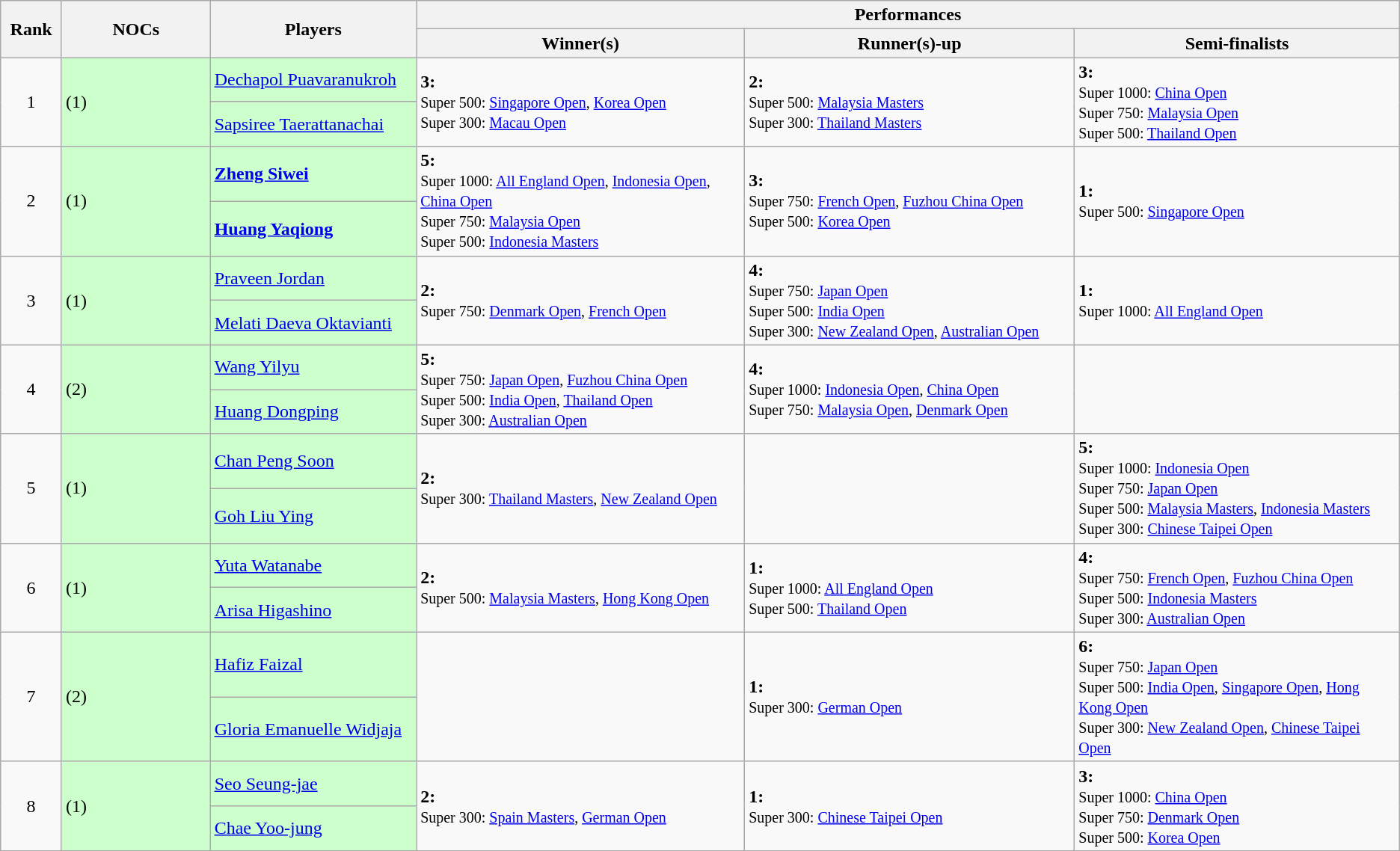<table class="wikitable" style="text-align:left">
<tr>
<th rowspan="2" width="50">Rank</th>
<th rowspan="2" width="150">NOCs</th>
<th rowspan="2" width="200">Players</th>
<th colspan="3">Performances</th>
</tr>
<tr>
<th width="350">Winner(s)</th>
<th width="350">Runner(s)-up</th>
<th width="350">Semi-finalists</th>
</tr>
<tr>
<td align="center" rowspan="2">1</td>
<td bgcolor="#ccffcc" rowspan="2"> (1)</td>
<td bgcolor="#ccffcc"><a href='#'>Dechapol Puavaranukroh</a></td>
<td rowspan="2"><strong>3:</strong><br><small>Super 500: <a href='#'>Singapore Open</a>, <a href='#'>Korea Open</a><br>Super 300: <a href='#'>Macau Open</a></small></td>
<td rowspan="2"><strong>2:</strong><br><small>Super 500: <a href='#'>Malaysia Masters</a><br>Super 300: <a href='#'>Thailand Masters</a></small></td>
<td rowspan="2"><strong>3:</strong><br><small>Super 1000: <a href='#'>China Open</a><br>Super 750: <a href='#'>Malaysia Open</a><br>Super 500: <a href='#'>Thailand Open</a></small></td>
</tr>
<tr>
<td bgcolor="#ccffcc"><a href='#'>Sapsiree Taerattanachai</a></td>
</tr>
<tr>
<td align="center" rowspan="2">2</td>
<td bgcolor="#ccffcc" rowspan="2"> (1)</td>
<td bgcolor="#ccffcc"><strong><a href='#'>Zheng Siwei</a></strong></td>
<td rowspan="2"><strong>5:</strong><br><small>Super 1000: <a href='#'>All England Open</a>, <a href='#'>Indonesia Open</a>, <a href='#'>China Open</a><br>Super 750: <a href='#'>Malaysia Open</a><br>Super 500: <a href='#'>Indonesia Masters</a></small></td>
<td rowspan="2"><strong>3:</strong><br><small>Super 750: <a href='#'>French Open</a>, <a href='#'>Fuzhou China Open</a><br>Super 500: <a href='#'>Korea Open</a></small></td>
<td rowspan="2"><strong>1:</strong><br><small>Super 500: <a href='#'>Singapore Open</a></small></td>
</tr>
<tr>
<td bgcolor="#ccffcc"><strong><a href='#'>Huang Yaqiong</a></strong></td>
</tr>
<tr>
<td align="center" rowspan="2">3</td>
<td bgcolor="#ccffcc" rowspan="2"> (1)</td>
<td bgcolor="#ccffcc"><a href='#'>Praveen Jordan</a></td>
<td rowspan="2"><strong>2:</strong><br><small>Super 750: <a href='#'>Denmark Open</a>, <a href='#'>French Open</a></small></td>
<td rowspan="2"><strong>4:</strong><br><small>Super 750: <a href='#'>Japan Open</a><br>Super 500: <a href='#'>India Open</a><br>Super 300: <a href='#'>New Zealand Open</a>, <a href='#'>Australian Open</a></small></td>
<td rowspan="2"><strong>1:</strong><br><small>Super 1000: <a href='#'>All England Open</a></small></td>
</tr>
<tr>
<td bgcolor="#ccffcc"><a href='#'>Melati Daeva Oktavianti</a></td>
</tr>
<tr>
<td align="center" rowspan="2">4</td>
<td bgcolor="#ccffcc" rowspan="2"> (2)</td>
<td bgcolor="#ccffcc"><a href='#'>Wang Yilyu</a></td>
<td rowspan="2"><strong>5:</strong><br><small>Super 750: <a href='#'>Japan Open</a>, <a href='#'>Fuzhou China Open</a><br>Super 500: <a href='#'>India Open</a>, <a href='#'>Thailand Open</a><br>Super 300: <a href='#'>Australian Open</a></small></td>
<td rowspan="2"><strong>4:</strong><br><small>Super 1000: <a href='#'>Indonesia Open</a>, <a href='#'>China Open</a><br>Super 750: <a href='#'>Malaysia Open</a>, <a href='#'>Denmark Open</a></small></td>
<td rowspan="2"></td>
</tr>
<tr>
<td bgcolor="#ccffcc"><a href='#'>Huang Dongping</a></td>
</tr>
<tr>
<td align="center" rowspan="2">5</td>
<td bgcolor="#ccffcc" rowspan="2"> (1)</td>
<td bgcolor="#ccffcc"><a href='#'>Chan Peng Soon</a></td>
<td rowspan="2"><strong>2:</strong><br><small>Super 300: <a href='#'>Thailand Masters</a>, <a href='#'>New Zealand Open</a></small></td>
<td rowspan="2"></td>
<td rowspan="2"><strong>5:</strong><br><small>Super 1000: <a href='#'>Indonesia Open</a><br>Super 750: <a href='#'>Japan Open</a><br>Super 500: <a href='#'>Malaysia Masters</a>,  <a href='#'>Indonesia Masters</a><br>Super 300: <a href='#'>Chinese Taipei Open</a></small></td>
</tr>
<tr>
<td bgcolor="#ccffcc"><a href='#'>Goh Liu Ying</a></td>
</tr>
<tr>
<td align="center" rowspan="2">6</td>
<td bgcolor="#ccffcc" rowspan="2"> (1)</td>
<td bgcolor="#ccffcc"><a href='#'>Yuta Watanabe</a></td>
<td rowspan="2"><strong>2:</strong><br><small>Super 500: <a href='#'>Malaysia Masters</a>, <a href='#'>Hong Kong Open</a></small></td>
<td rowspan="2"><strong>1:</strong><br><small>Super 1000: <a href='#'>All England Open</a><br>Super 500: <a href='#'>Thailand Open</a></small></td>
<td rowspan="2"><strong>4:</strong><br><small>Super 750: <a href='#'>French Open</a>, <a href='#'>Fuzhou China Open</a><br>Super 500: <a href='#'>Indonesia Masters</a><br>Super 300: <a href='#'>Australian Open</a></small></td>
</tr>
<tr>
<td bgcolor="#ccffcc"><a href='#'>Arisa Higashino</a></td>
</tr>
<tr>
<td align="center" rowspan="2">7</td>
<td bgcolor="#ccffcc" rowspan="2"> (2)</td>
<td bgcolor="#ccffcc"><a href='#'>Hafiz Faizal</a></td>
<td rowspan="2"></td>
<td rowspan="2"><strong>1:</strong><br><small>Super 300: <a href='#'>German Open</a></small></td>
<td rowspan="2"><strong>6:</strong><br><small>Super 750: <a href='#'>Japan Open</a><br>Super 500: <a href='#'>India Open</a>, <a href='#'>Singapore Open</a>, <a href='#'>Hong Kong Open</a><br>Super 300: <a href='#'>New Zealand Open</a>, <a href='#'>Chinese Taipei Open</a></small></td>
</tr>
<tr>
<td bgcolor="#ccffcc"><a href='#'>Gloria Emanuelle Widjaja</a></td>
</tr>
<tr>
<td align="center" rowspan="2">8</td>
<td bgcolor="#ccffcc" rowspan="2"> (1)</td>
<td bgcolor="#ccffcc"><a href='#'>Seo Seung-jae</a></td>
<td rowspan="2"><strong>2:</strong><br><small>Super 300: <a href='#'>Spain Masters</a>, <a href='#'>German Open</a></small></td>
<td rowspan="2"><strong>1:</strong><br><small>Super 300: <a href='#'>Chinese Taipei Open</a></small></td>
<td rowspan="2"><strong>3:</strong><br><small>Super 1000: <a href='#'>China Open</a><br>Super 750: <a href='#'>Denmark Open</a><br>Super 500: <a href='#'>Korea Open</a></small></td>
</tr>
<tr>
<td bgcolor="#ccffcc"><a href='#'>Chae Yoo-jung</a></td>
</tr>
</table>
